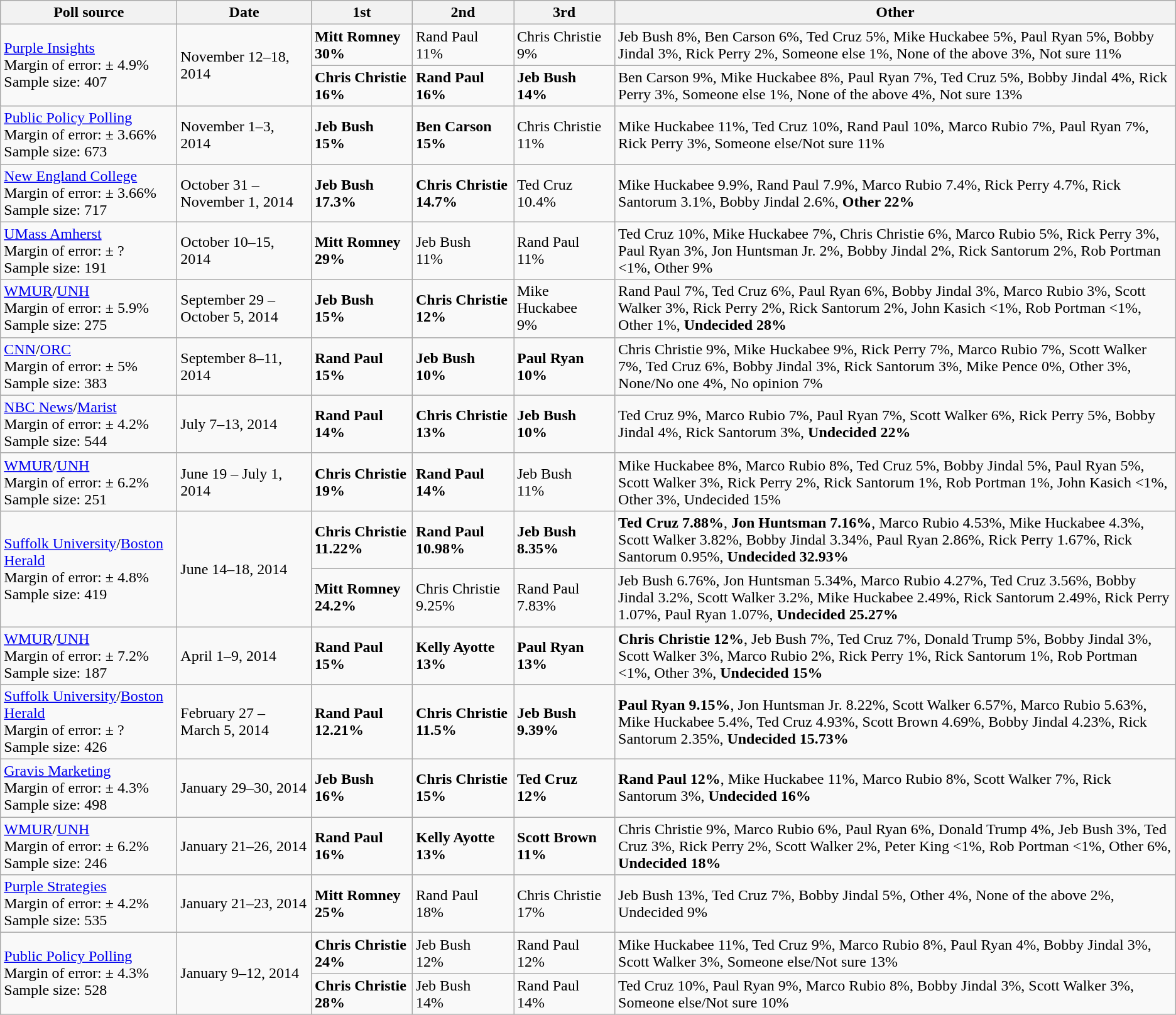<table class="wikitable">
<tr>
<th style="width:180px;">Poll source</th>
<th style="width:135px;">Date</th>
<th style="width:100px;">1st</th>
<th style="width:100px;">2nd</th>
<th style="width:100px;">3rd</th>
<th>Other</th>
</tr>
<tr>
<td rowspan=2><a href='#'>Purple Insights</a><br>Margin of error: ± 4.9%
<br>Sample size: 407</td>
<td rowspan=2>November 12–18, 2014</td>
<td><strong>Mitt Romney<br>30%</strong></td>
<td>Rand Paul<br>11%</td>
<td>Chris Christie<br>9%</td>
<td>Jeb Bush 8%, Ben Carson 6%, Ted Cruz 5%, Mike Huckabee 5%, Paul Ryan 5%, Bobby Jindal 3%, Rick Perry 2%, Someone else 1%, None of the above 3%, Not sure 11%</td>
</tr>
<tr>
<td><strong>Chris Christie<br>16%</strong></td>
<td><strong>Rand Paul<br>16%</strong></td>
<td><strong>Jeb Bush<br>14%</strong></td>
<td>Ben Carson 9%, Mike Huckabee 8%, Paul Ryan 7%, Ted Cruz 5%, Bobby Jindal 4%, Rick Perry 3%, Someone else 1%, None of the above 4%, Not sure 13%</td>
</tr>
<tr>
<td><a href='#'>Public Policy Polling</a><br>Margin of error: ± 3.66%
<br>Sample size: 673</td>
<td>November 1–3, 2014</td>
<td><strong>Jeb Bush<br>15%</strong></td>
<td><strong>Ben Carson<br>15%</strong></td>
<td>Chris Christie<br>11%</td>
<td>Mike Huckabee 11%, Ted Cruz 10%, Rand Paul 10%, Marco Rubio 7%, Paul Ryan 7%, Rick Perry 3%, Someone else/Not sure 11%</td>
</tr>
<tr>
<td><a href='#'>New England College</a><br>Margin of error: ± 3.66%
<br>Sample size: 717</td>
<td>October 31 – November 1, 2014</td>
<td><strong>Jeb Bush<br>17.3%</strong></td>
<td><strong>Chris Christie<br>14.7%</strong></td>
<td>Ted Cruz<br>10.4%</td>
<td>Mike Huckabee 9.9%, Rand Paul 7.9%, Marco Rubio 7.4%, Rick Perry 4.7%, Rick Santorum 3.1%, Bobby Jindal 2.6%, <span><strong>Other 22%</strong></span></td>
</tr>
<tr>
<td><a href='#'>UMass Amherst</a><br>Margin of error: ± ?
<br>Sample size: 191</td>
<td>October 10–15, 2014</td>
<td><strong>Mitt Romney<br>29%</strong></td>
<td>Jeb Bush<br>11%</td>
<td>Rand Paul<br>11%</td>
<td>Ted Cruz 10%, Mike Huckabee 7%, Chris Christie 6%, Marco Rubio 5%, Rick Perry 3%, Paul Ryan 3%, Jon Huntsman Jr. 2%, Bobby Jindal 2%, Rick Santorum 2%, Rob Portman <1%, Other 9%</td>
</tr>
<tr>
<td><a href='#'>WMUR</a>/<a href='#'>UNH</a><br>Margin of error: ± 5.9%
<br>Sample size: 275</td>
<td>September 29 – October 5, 2014</td>
<td><strong>Jeb Bush<br>15%</strong></td>
<td><strong>Chris Christie<br>12%</strong></td>
<td>Mike Huckabee<br>9%</td>
<td>Rand Paul 7%, Ted Cruz 6%, Paul Ryan 6%, Bobby Jindal 3%, Marco Rubio 3%, Scott Walker 3%, Rick Perry 2%, Rick Santorum 2%, John Kasich <1%, Rob Portman <1%, Other 1%, <span><strong>Undecided 28%</strong></span></td>
</tr>
<tr>
<td><a href='#'>CNN</a>/<a href='#'>ORC</a><br>Margin of error: ± 5%
<br>Sample size: 383</td>
<td>September 8–11, 2014</td>
<td><strong>Rand Paul<br>15%</strong></td>
<td><strong>Jeb Bush<br>10%</strong></td>
<td><strong>Paul Ryan<br>10%</strong></td>
<td>Chris Christie 9%, Mike Huckabee 9%, Rick Perry 7%, Marco Rubio 7%, Scott Walker 7%, Ted Cruz 6%, Bobby Jindal 3%, Rick Santorum 3%, Mike Pence 0%, Other 3%, None/No one 4%, No opinion 7%</td>
</tr>
<tr>
<td><a href='#'>NBC News</a>/<a href='#'>Marist</a><br>Margin of error: ± 4.2%
<br>Sample size: 544</td>
<td>July 7–13, 2014</td>
<td><strong>Rand Paul<br>14%</strong></td>
<td><strong>Chris Christie<br>13%</strong></td>
<td><strong>Jeb Bush<br>10%</strong></td>
<td>Ted Cruz 9%, Marco Rubio 7%, Paul Ryan 7%, Scott Walker 6%, Rick Perry 5%, Bobby Jindal 4%, Rick Santorum 3%, <span><strong>Undecided 22%</strong></span></td>
</tr>
<tr>
<td><a href='#'>WMUR</a>/<a href='#'>UNH</a><br>Margin of error: ± 6.2%
<br>Sample size: 251</td>
<td>June 19 – July 1, 2014</td>
<td><strong>Chris Christie<br>19%</strong></td>
<td><strong>Rand Paul<br>14%</strong></td>
<td>Jeb Bush<br>11%</td>
<td>Mike Huckabee 8%, Marco Rubio 8%, Ted Cruz 5%, Bobby Jindal 5%, Paul Ryan 5%, Scott Walker 3%, Rick Perry 2%, Rick Santorum 1%, Rob Portman 1%, John Kasich <1%, Other 3%, Undecided 15%</td>
</tr>
<tr>
<td rowspan=2><a href='#'>Suffolk University</a>/<a href='#'>Boston Herald</a><br>Margin of error: ± 4.8%
<br>Sample size: 419</td>
<td rowspan=2>June 14–18, 2014</td>
<td><strong>Chris Christie<br>11.22%</strong></td>
<td><strong>Rand Paul<br>10.98%</strong></td>
<td><strong>Jeb Bush<br>8.35%</strong></td>
<td><span><strong>Ted Cruz 7.88%</strong></span>, <span><strong>Jon Huntsman 7.16%</strong></span>, Marco Rubio 4.53%, Mike Huckabee 4.3%, Scott Walker 3.82%, Bobby Jindal 3.34%, Paul Ryan 2.86%, Rick Perry 1.67%, Rick Santorum 0.95%, <span><strong>Undecided 32.93%</strong></span></td>
</tr>
<tr>
<td><strong>Mitt Romney<br>24.2%</strong></td>
<td>Chris Christie<br>9.25%</td>
<td>Rand Paul<br>7.83%</td>
<td>Jeb Bush 6.76%, Jon Huntsman 5.34%, Marco Rubio 4.27%, Ted Cruz 3.56%, Bobby Jindal 3.2%, Scott Walker 3.2%, Mike Huckabee 2.49%, Rick Santorum 2.49%, Rick Perry 1.07%, Paul Ryan 1.07%, <span><strong>Undecided 25.27%</strong></span></td>
</tr>
<tr>
<td><a href='#'>WMUR</a>/<a href='#'>UNH</a><br>Margin of error: ± 7.2%
<br>Sample size: 187</td>
<td>April 1–9, 2014</td>
<td><strong>Rand Paul<br>15%</strong></td>
<td><strong>Kelly Ayotte<br>13%</strong></td>
<td><strong>Paul Ryan<br>13%</strong></td>
<td><span><strong>Chris Christie 12%</strong></span>, Jeb Bush 7%, Ted Cruz 7%, Donald Trump 5%, Bobby Jindal 3%, Scott Walker 3%, Marco Rubio 2%, Rick Perry 1%, Rick Santorum 1%, Rob Portman <1%, Other 3%, <span><strong>Undecided 15%</strong></span></td>
</tr>
<tr>
<td><a href='#'>Suffolk University</a>/<a href='#'>Boston Herald</a><br>Margin of error: ± ?
<br>Sample size: 426</td>
<td>February 27 – March 5, 2014</td>
<td><strong>Rand Paul<br>12.21%</strong></td>
<td><strong>Chris Christie<br>11.5%</strong></td>
<td><strong>Jeb Bush<br>9.39%</strong></td>
<td><span><strong>Paul Ryan 9.15%</strong></span>, Jon Huntsman Jr. 8.22%, Scott Walker 6.57%, Marco Rubio 5.63%, Mike Huckabee 5.4%, Ted Cruz 4.93%, Scott Brown 4.69%, Bobby Jindal 4.23%, Rick Santorum 2.35%, <span><strong>Undecided 15.73%</strong></span></td>
</tr>
<tr>
<td><a href='#'>Gravis Marketing</a><br>Margin of error: ± 4.3%
<br>Sample size: 498</td>
<td>January 29–30, 2014</td>
<td><strong>Jeb Bush<br>16%</strong></td>
<td><strong>Chris Christie<br>15%</strong></td>
<td><strong>Ted Cruz<br>12%</strong></td>
<td><span><strong>Rand Paul 12%</strong></span>, Mike Huckabee 11%, Marco Rubio 8%, Scott Walker 7%, Rick Santorum 3%, <span><strong>Undecided 16%</strong></span></td>
</tr>
<tr>
<td><a href='#'>WMUR</a>/<a href='#'>UNH</a><br>Margin of error: ± 6.2%
<br>Sample size: 246</td>
<td>January 21–26, 2014</td>
<td><strong>Rand Paul<br>16%</strong></td>
<td><strong>Kelly Ayotte<br>13%</strong></td>
<td><strong>Scott Brown<br>11%</strong></td>
<td>Chris Christie 9%, Marco Rubio 6%, Paul Ryan 6%, Donald Trump 4%, Jeb Bush 3%, Ted Cruz 3%, Rick Perry 2%, Scott Walker 2%, Peter King <1%, Rob Portman <1%, Other 6%, <span><strong>Undecided 18%</strong></span></td>
</tr>
<tr>
<td><a href='#'>Purple Strategies</a><br>Margin of error: ± 4.2%
<br>Sample size: 535</td>
<td>January 21–23, 2014</td>
<td><strong>Mitt Romney<br>25%</strong></td>
<td>Rand Paul<br>18%</td>
<td>Chris Christie<br>17%</td>
<td>Jeb Bush 13%, Ted Cruz 7%, Bobby Jindal 5%, Other 4%, None of the above 2%, Undecided 9%</td>
</tr>
<tr>
<td rowspan=2><a href='#'>Public Policy Polling</a><br>Margin of error: ± 4.3%
<br>Sample size: 528</td>
<td rowspan=2>January 9–12, 2014</td>
<td><strong>Chris Christie<br>24%</strong></td>
<td>Jeb Bush<br>12%</td>
<td>Rand Paul<br>12%</td>
<td>Mike Huckabee 11%, Ted Cruz 9%, Marco Rubio 8%, Paul Ryan 4%, Bobby Jindal 3%, Scott Walker 3%, Someone else/Not sure 13%</td>
</tr>
<tr>
<td><strong>Chris Christie<br>28%</strong></td>
<td>Jeb Bush<br>14%</td>
<td>Rand Paul<br>14%</td>
<td>Ted Cruz 10%, Paul Ryan 9%, Marco Rubio 8%, Bobby Jindal 3%, Scott Walker 3%, Someone else/Not sure 10%</td>
</tr>
</table>
